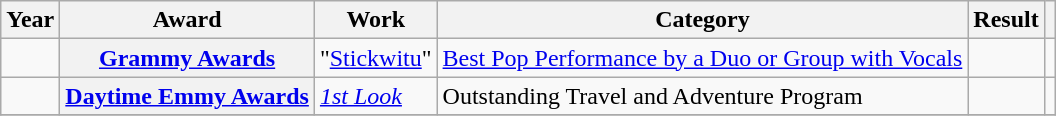<table class="wikitable sortable plainrowheaders">
<tr>
<th scope="col">Year</th>
<th scope="col">Award</th>
<th scope="col">Work</th>
<th scope="col">Category</th>
<th scope="col">Result</th>
<th scope="col" class="unsortable"></th>
</tr>
<tr>
<td></td>
<th scope="row"><a href='#'>Grammy Awards</a></th>
<td>"<a href='#'>Stickwitu</a>"</td>
<td><a href='#'>Best Pop Performance by a Duo or Group with Vocals</a></td>
<td></td>
<td></td>
</tr>
<tr>
<td></td>
<th scope="row"><a href='#'>Daytime Emmy Awards</a></th>
<td><em><a href='#'>1st Look</a></em></td>
<td>Outstanding Travel and Adventure Program</td>
<td></td>
<td></td>
</tr>
<tr>
</tr>
</table>
